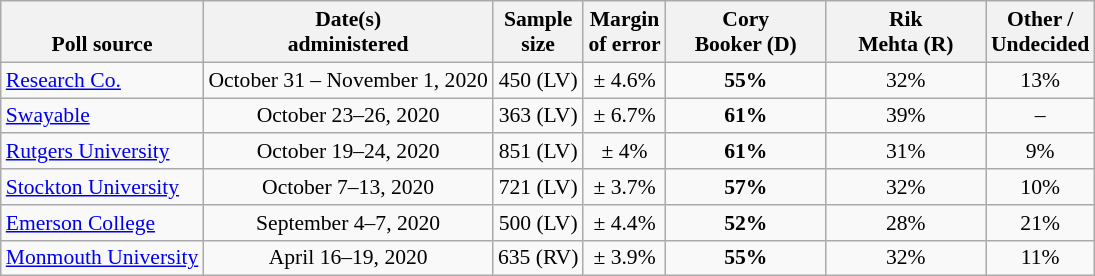<table class="wikitable" style="font-size:90%;text-align:center;">
<tr valign=bottom>
<th>Poll source</th>
<th>Date(s)<br>administered</th>
<th>Sample<br>size</th>
<th>Margin<br>of error</th>
<th style="width:100px;">Cory<br>Booker (D)</th>
<th style="width:100px;">Rik<br>Mehta (R)</th>
<th>Other /<br>Undecided</th>
</tr>
<tr>
<td style="text-align:left;"><a href='#'>Research Co.</a></td>
<td>October 31 – November 1, 2020</td>
<td>450 (LV)</td>
<td>± 4.6%</td>
<td><strong>55%</strong></td>
<td>32%</td>
<td>13%</td>
</tr>
<tr>
<td style="text-align:left;"><a href='#'>Swayable</a></td>
<td>October 23–26, 2020</td>
<td>363 (LV)</td>
<td>± 6.7%</td>
<td><strong>61%</strong></td>
<td>39%</td>
<td>–</td>
</tr>
<tr>
<td style="text-align:left;"><a href='#'>Rutgers University</a></td>
<td>October 19–24, 2020</td>
<td>851 (LV)</td>
<td>± 4%</td>
<td><strong>61%</strong></td>
<td>31%</td>
<td>9%</td>
</tr>
<tr>
<td style="text-align:left;"><a href='#'>Stockton University</a></td>
<td>October 7–13, 2020</td>
<td>721 (LV)</td>
<td>± 3.7%</td>
<td><strong>57%</strong></td>
<td>32%</td>
<td>10%</td>
</tr>
<tr>
<td style="text-align:left;"><a href='#'>Emerson College</a></td>
<td>September 4–7, 2020</td>
<td>500 (LV)</td>
<td>± 4.4%</td>
<td><strong>52%</strong></td>
<td>28%</td>
<td>21%</td>
</tr>
<tr>
<td style="text-align:left;"><a href='#'>Monmouth University</a></td>
<td>April 16–19, 2020</td>
<td>635 (RV)</td>
<td>± 3.9%</td>
<td><strong>55%</strong></td>
<td>32%</td>
<td>11%</td>
</tr>
</table>
